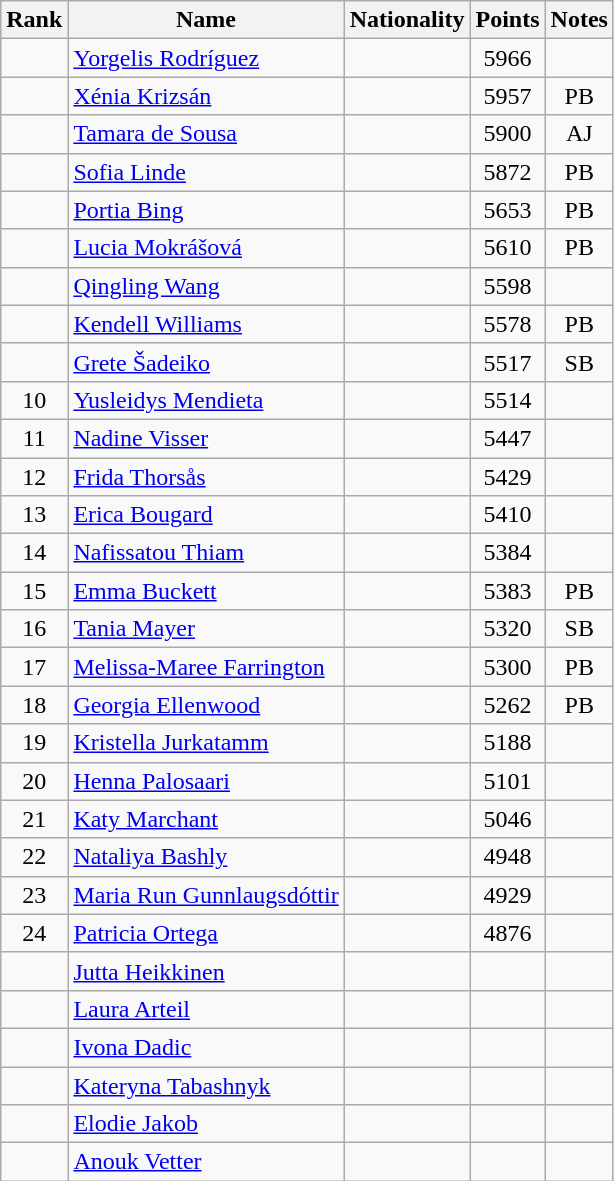<table class="wikitable sortable" style="text-align:center">
<tr>
<th>Rank</th>
<th>Name</th>
<th>Nationality</th>
<th>Points</th>
<th>Notes</th>
</tr>
<tr>
<td></td>
<td align="left"><a href='#'>Yorgelis Rodríguez</a></td>
<td align=left></td>
<td>5966</td>
<td></td>
</tr>
<tr>
<td></td>
<td align="left"><a href='#'>Xénia Krizsán</a></td>
<td align=left></td>
<td>5957</td>
<td>PB</td>
</tr>
<tr>
<td></td>
<td align="left"><a href='#'>Tamara de Sousa</a></td>
<td align=left></td>
<td>5900</td>
<td>AJ</td>
</tr>
<tr>
<td></td>
<td align="left"><a href='#'>Sofia Linde</a></td>
<td align=left></td>
<td>5872</td>
<td>PB</td>
</tr>
<tr>
<td></td>
<td align="left"><a href='#'>Portia Bing</a></td>
<td align=left></td>
<td>5653</td>
<td>PB</td>
</tr>
<tr>
<td></td>
<td align="left"><a href='#'>Lucia Mokrášová</a></td>
<td align=left></td>
<td>5610</td>
<td>PB</td>
</tr>
<tr>
<td></td>
<td align="left"><a href='#'>Qingling Wang</a></td>
<td align=left></td>
<td>5598</td>
<td></td>
</tr>
<tr>
<td></td>
<td align="left"><a href='#'>Kendell Williams</a></td>
<td align=left></td>
<td>5578</td>
<td>PB</td>
</tr>
<tr>
<td></td>
<td align="left"><a href='#'>Grete Šadeiko</a></td>
<td align=left></td>
<td>5517</td>
<td>SB</td>
</tr>
<tr>
<td>10</td>
<td align="left"><a href='#'>Yusleidys Mendieta</a></td>
<td align=left></td>
<td>5514</td>
<td></td>
</tr>
<tr>
<td>11</td>
<td align="left"><a href='#'>Nadine Visser</a></td>
<td align=left></td>
<td>5447</td>
<td></td>
</tr>
<tr>
<td>12</td>
<td align="left"><a href='#'>Frida Thorsås</a></td>
<td align=left></td>
<td>5429</td>
<td></td>
</tr>
<tr>
<td>13</td>
<td align="left"><a href='#'>Erica Bougard</a></td>
<td align=left></td>
<td>5410</td>
<td></td>
</tr>
<tr>
<td>14</td>
<td align="left"><a href='#'>Nafissatou Thiam</a></td>
<td align=left></td>
<td>5384</td>
<td></td>
</tr>
<tr>
<td>15</td>
<td align="left"><a href='#'>Emma Buckett</a></td>
<td align=left></td>
<td>5383</td>
<td>PB</td>
</tr>
<tr>
<td>16</td>
<td align="left"><a href='#'>Tania Mayer</a></td>
<td align=left></td>
<td>5320</td>
<td>SB</td>
</tr>
<tr>
<td>17</td>
<td align="left"><a href='#'>Melissa-Maree Farrington</a></td>
<td align=left></td>
<td>5300</td>
<td>PB</td>
</tr>
<tr>
<td>18</td>
<td align="left"><a href='#'>Georgia Ellenwood</a></td>
<td align=left></td>
<td>5262</td>
<td>PB</td>
</tr>
<tr>
<td>19</td>
<td align="left"><a href='#'>Kristella Jurkatamm</a></td>
<td align=left></td>
<td>5188</td>
<td></td>
</tr>
<tr>
<td>20</td>
<td align="left"><a href='#'>Henna Palosaari</a></td>
<td align=left></td>
<td>5101</td>
<td></td>
</tr>
<tr>
<td>21</td>
<td align="left"><a href='#'>Katy Marchant</a></td>
<td align=left></td>
<td>5046</td>
<td></td>
</tr>
<tr>
<td>22</td>
<td align="left"><a href='#'>Nataliya Bashly</a></td>
<td align=left></td>
<td>4948</td>
<td></td>
</tr>
<tr>
<td>23</td>
<td align="left"><a href='#'>Maria Run Gunnlaugsdóttir</a></td>
<td align=left></td>
<td>4929</td>
<td></td>
</tr>
<tr>
<td>24</td>
<td align="left"><a href='#'>Patricia Ortega</a></td>
<td align=left></td>
<td>4876</td>
<td></td>
</tr>
<tr>
<td></td>
<td align="left"><a href='#'>Jutta Heikkinen</a></td>
<td align=left></td>
<td></td>
<td></td>
</tr>
<tr>
<td></td>
<td align="left"><a href='#'>Laura Arteil</a></td>
<td align=left></td>
<td></td>
<td></td>
</tr>
<tr>
<td></td>
<td align="left"><a href='#'>Ivona Dadic</a></td>
<td align=left></td>
<td></td>
<td></td>
</tr>
<tr>
<td></td>
<td align="left"><a href='#'>Kateryna Tabashnyk</a></td>
<td align=left></td>
<td></td>
<td></td>
</tr>
<tr>
<td></td>
<td align="left"><a href='#'>Elodie Jakob</a></td>
<td align=left></td>
<td></td>
<td></td>
</tr>
<tr>
<td></td>
<td align="left"><a href='#'>Anouk Vetter</a></td>
<td align=left></td>
<td></td>
<td></td>
</tr>
</table>
